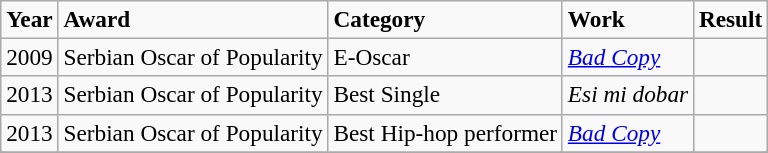<table class="sortable wikitable" style="font-size:97%;">
<tr>
<td><strong>Year</strong></td>
<td><strong>Award</strong></td>
<td><strong>Category</strong></td>
<td><strong>Work</strong></td>
<td><strong>Result</strong></td>
</tr>
<tr>
<td>2009</td>
<td>Serbian Oscar of Popularity</td>
<td>E-Oscar</td>
<td><em><a href='#'>Bad Copy</a></em></td>
<td></td>
</tr>
<tr>
<td>2013</td>
<td>Serbian Oscar of Popularity</td>
<td>Best Single</td>
<td><em>Esi mi dobar</em></td>
<td></td>
</tr>
<tr>
<td>2013</td>
<td>Serbian Oscar of Popularity</td>
<td>Best Hip-hop performer</td>
<td><em><a href='#'>Bad Copy</a></em></td>
<td></td>
</tr>
<tr>
</tr>
</table>
